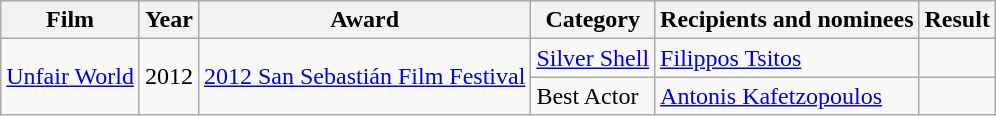<table class="wikitable">
<tr>
<th>Film</th>
<th>Year</th>
<th>Award</th>
<th>Category</th>
<th>Recipients and nominees</th>
<th>Result</th>
</tr>
<tr>
<td rowspan="2"><a href='#'>Unfair World</a></td>
<td rowspan="2">2012</td>
<td rowspan="2"><a href='#'>2012 San Sebastián Film Festival</a></td>
<td><a href='#'>Silver Shell</a></td>
<td><a href='#'>Filippos Tsitos</a></td>
<td></td>
</tr>
<tr>
<td>Best Actor</td>
<td><a href='#'>Antonis Kafetzopoulos</a></td>
<td></td>
</tr>
</table>
